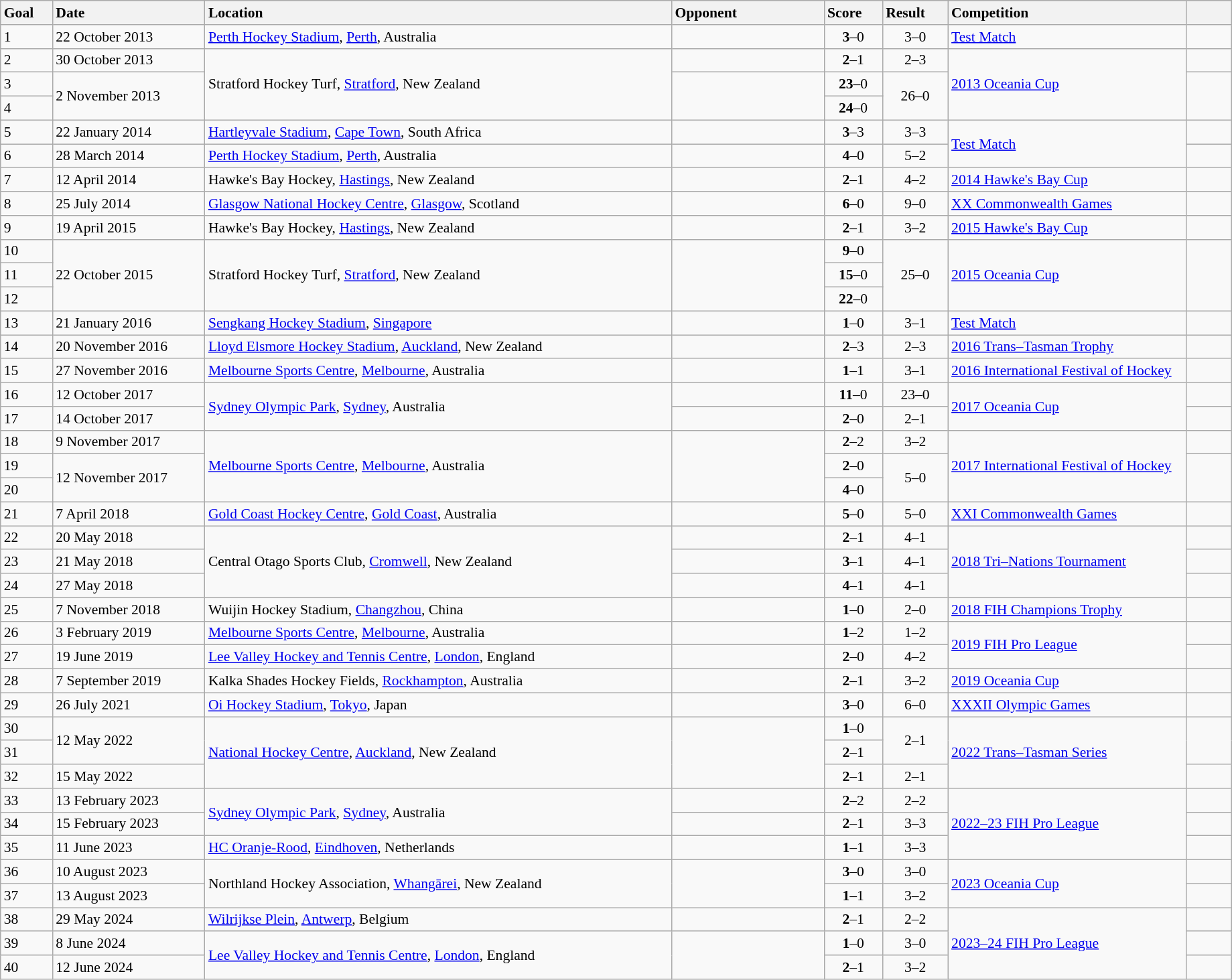<table class="wikitable sortable" style="font-size:90%" width=97%>
<tr>
<th style="width: 25px; text-align: left">Goal</th>
<th style="width: 100px; text-align: left">Date</th>
<th style="width: 320px; text-align: left">Location</th>
<th style="width: 100px; text-align: left">Opponent</th>
<th style="width: 30px; text-align: left">Score</th>
<th style="width: 30px; text-align: left">Result</th>
<th style="width: 160px; text-align: left">Competition</th>
<th style="width: 25px; text-align: left"></th>
</tr>
<tr>
<td>1</td>
<td>22 October 2013</td>
<td><a href='#'>Perth Hockey Stadium</a>, <a href='#'>Perth</a>, Australia</td>
<td></td>
<td align="center"><strong>3</strong>–0</td>
<td align="center">3–0</td>
<td><a href='#'>Test Match</a></td>
<td></td>
</tr>
<tr>
<td>2</td>
<td>30 October 2013</td>
<td rowspan=3>Stratford Hockey Turf, <a href='#'>Stratford</a>, New Zealand</td>
<td></td>
<td align="center"><strong>2</strong>–1</td>
<td align="center">2–3</td>
<td rowspan=3><a href='#'>2013 Oceania Cup</a></td>
<td></td>
</tr>
<tr>
<td>3</td>
<td rowspan=2>2 November 2013</td>
<td rowspan=2></td>
<td align="center"><strong>23</strong>–0</td>
<td rowspan=2; align="center">26–0</td>
<td rowspan=2></td>
</tr>
<tr>
<td>4</td>
<td align="center"><strong>24</strong>–0</td>
</tr>
<tr>
<td>5</td>
<td>22 January 2014</td>
<td><a href='#'>Hartleyvale Stadium</a>, <a href='#'>Cape Town</a>, South Africa</td>
<td></td>
<td align="center"><strong>3</strong>–3</td>
<td align="center">3–3</td>
<td rowspan=2><a href='#'>Test Match</a></td>
<td></td>
</tr>
<tr>
<td>6</td>
<td>28 March 2014</td>
<td><a href='#'>Perth Hockey Stadium</a>, <a href='#'>Perth</a>, Australia</td>
<td></td>
<td align="center"><strong>4</strong>–0</td>
<td align="center">5–2</td>
<td></td>
</tr>
<tr>
<td>7</td>
<td>12 April 2014</td>
<td>Hawke's Bay Hockey, <a href='#'>Hastings</a>, New Zealand</td>
<td></td>
<td align="center"><strong>2</strong>–1</td>
<td align="center">4–2</td>
<td><a href='#'>2014 Hawke's Bay Cup</a></td>
<td></td>
</tr>
<tr>
<td>8</td>
<td>25 July 2014</td>
<td><a href='#'>Glasgow National Hockey Centre</a>, <a href='#'>Glasgow</a>, Scotland</td>
<td></td>
<td align="center"><strong>6</strong>–0</td>
<td align="center">9–0</td>
<td><a href='#'>XX Commonwealth Games</a></td>
<td></td>
</tr>
<tr>
<td>9</td>
<td>19 April 2015</td>
<td>Hawke's Bay Hockey, <a href='#'>Hastings</a>, New Zealand</td>
<td></td>
<td align="center"><strong>2</strong>–1</td>
<td align="center">3–2</td>
<td><a href='#'>2015 Hawke's Bay Cup</a></td>
<td></td>
</tr>
<tr>
<td>10</td>
<td rowspan=3>22 October 2015</td>
<td rowspan=3>Stratford Hockey Turf, <a href='#'>Stratford</a>, New Zealand</td>
<td rowspan=3></td>
<td align="center"><strong>9</strong>–0</td>
<td rowspan=3; align="center">25–0</td>
<td rowspan=3><a href='#'>2015 Oceania Cup</a></td>
<td rowspan=3></td>
</tr>
<tr>
<td>11</td>
<td align="center"><strong>15</strong>–0</td>
</tr>
<tr>
<td>12</td>
<td align="center"><strong>22</strong>–0</td>
</tr>
<tr>
<td>13</td>
<td>21 January 2016</td>
<td><a href='#'>Sengkang Hockey Stadium</a>, <a href='#'>Singapore</a></td>
<td></td>
<td align="center"><strong>1</strong>–0</td>
<td align="center">3–1</td>
<td><a href='#'>Test Match</a></td>
<td></td>
</tr>
<tr>
<td>14</td>
<td>20 November 2016</td>
<td><a href='#'>Lloyd Elsmore Hockey Stadium</a>, <a href='#'>Auckland</a>, New Zealand</td>
<td></td>
<td align="center"><strong>2</strong>–3</td>
<td align="center">2–3</td>
<td><a href='#'>2016 Trans–Tasman Trophy</a></td>
<td></td>
</tr>
<tr>
<td>15</td>
<td>27 November 2016</td>
<td><a href='#'>Melbourne Sports Centre</a>, <a href='#'>Melbourne</a>, Australia</td>
<td></td>
<td align="center"><strong>1</strong>–1</td>
<td align="center">3–1</td>
<td><a href='#'>2016 International Festival of Hockey</a></td>
<td></td>
</tr>
<tr>
<td>16</td>
<td>12 October 2017</td>
<td rowspan=2><a href='#'>Sydney Olympic Park</a>, <a href='#'>Sydney</a>, Australia</td>
<td></td>
<td align="center"><strong>11</strong>–0</td>
<td align="center">23–0</td>
<td rowspan=2><a href='#'>2017 Oceania Cup</a></td>
<td></td>
</tr>
<tr>
<td>17</td>
<td>14 October 2017</td>
<td></td>
<td align="center"><strong>2</strong>–0</td>
<td align="center">2–1</td>
<td></td>
</tr>
<tr>
<td>18</td>
<td>9 November 2017</td>
<td rowspan=3><a href='#'>Melbourne Sports Centre</a>, <a href='#'>Melbourne</a>, Australia</td>
<td rowspan=3></td>
<td align="center"><strong>2</strong>–2</td>
<td align="center">3–2</td>
<td rowspan=3><a href='#'>2017 International Festival of Hockey</a></td>
<td></td>
</tr>
<tr>
<td>19</td>
<td rowspan=2>12 November 2017</td>
<td align="center"><strong>2</strong>–0</td>
<td rowspan=2; align="center">5–0</td>
<td rowspan=2></td>
</tr>
<tr>
<td>20</td>
<td align="center"><strong>4</strong>–0</td>
</tr>
<tr>
<td>21</td>
<td>7 April 2018</td>
<td><a href='#'>Gold Coast Hockey Centre</a>, <a href='#'>Gold Coast</a>, Australia</td>
<td></td>
<td align="center"><strong>5</strong>–0</td>
<td align="center">5–0</td>
<td><a href='#'>XXI Commonwealth Games</a></td>
<td></td>
</tr>
<tr>
<td>22</td>
<td>20 May 2018</td>
<td rowspan=3>Central Otago Sports Club, <a href='#'>Cromwell</a>, New Zealand</td>
<td></td>
<td align="center"><strong>2</strong>–1</td>
<td align="center">4–1</td>
<td rowspan=3><a href='#'>2018 Tri–Nations Tournament</a></td>
<td></td>
</tr>
<tr>
<td>23</td>
<td>21 May 2018</td>
<td></td>
<td align="center"><strong>3</strong>–1</td>
<td align="center">4–1</td>
<td></td>
</tr>
<tr>
<td>24</td>
<td>27 May 2018</td>
<td></td>
<td align="center"><strong>4</strong>–1</td>
<td align="center">4–1</td>
<td></td>
</tr>
<tr>
<td>25</td>
<td>7 November 2018</td>
<td>Wuijin Hockey Stadium, <a href='#'>Changzhou</a>, China</td>
<td></td>
<td align="center"><strong>1</strong>–0</td>
<td align="center">2–0</td>
<td><a href='#'>2018 FIH Champions Trophy</a></td>
<td></td>
</tr>
<tr>
<td>26</td>
<td>3 February 2019</td>
<td><a href='#'>Melbourne Sports Centre</a>, <a href='#'>Melbourne</a>, Australia</td>
<td></td>
<td align="center"><strong>1</strong>–2</td>
<td align="center">1–2</td>
<td rowspan=2><a href='#'>2019 FIH Pro League</a></td>
<td></td>
</tr>
<tr>
<td>27</td>
<td>19 June 2019</td>
<td><a href='#'>Lee Valley Hockey and Tennis Centre</a>, <a href='#'>London</a>, England</td>
<td></td>
<td align="center"><strong>2</strong>–0</td>
<td align="center">4–2</td>
<td></td>
</tr>
<tr>
<td>28</td>
<td>7 September 2019</td>
<td>Kalka Shades Hockey Fields, <a href='#'>Rockhampton</a>, Australia</td>
<td></td>
<td align="center"><strong>2</strong>–1</td>
<td align="center">3–2</td>
<td><a href='#'>2019 Oceania Cup</a></td>
<td></td>
</tr>
<tr>
<td>29</td>
<td>26 July 2021</td>
<td><a href='#'>Oi Hockey Stadium</a>, <a href='#'>Tokyo</a>, Japan</td>
<td></td>
<td align="center"><strong>3</strong>–0</td>
<td align="center">6–0</td>
<td><a href='#'>XXXII Olympic Games</a></td>
<td></td>
</tr>
<tr>
<td>30</td>
<td rowspan=2>12 May 2022</td>
<td rowspan=3><a href='#'>National Hockey Centre</a>, <a href='#'>Auckland</a>, New Zealand</td>
<td rowspan=3></td>
<td align="center"><strong>1</strong>–0</td>
<td rowspan=2; align="center">2–1</td>
<td rowspan=3><a href='#'>2022 Trans–Tasman Series</a></td>
<td rowspan=2></td>
</tr>
<tr>
<td>31</td>
<td align="center"><strong>2</strong>–1</td>
</tr>
<tr>
<td>32</td>
<td>15 May 2022</td>
<td align="center"><strong>2</strong>–1</td>
<td align="center">2–1</td>
<td></td>
</tr>
<tr>
<td>33</td>
<td>13 February 2023</td>
<td rowspan=2><a href='#'>Sydney Olympic Park</a>, <a href='#'>Sydney</a>, Australia</td>
<td></td>
<td align="center"><strong>2</strong>–2</td>
<td align="center">2–2</td>
<td rowspan=3><a href='#'>2022–23 FIH Pro League</a></td>
<td></td>
</tr>
<tr>
<td>34</td>
<td>15 February 2023</td>
<td></td>
<td align="center"><strong>2</strong>–1</td>
<td align="center">3–3</td>
<td></td>
</tr>
<tr>
<td>35</td>
<td>11 June 2023</td>
<td><a href='#'>HC Oranje-Rood</a>, <a href='#'>Eindhoven</a>, Netherlands</td>
<td></td>
<td align="center"><strong>1</strong>–1</td>
<td align="center">3–3</td>
<td></td>
</tr>
<tr>
<td>36</td>
<td>10 August 2023</td>
<td rowspan=2>Northland Hockey Association, <a href='#'>Whangārei</a>, New Zealand</td>
<td rowspan=2></td>
<td align="center"><strong>3</strong>–0</td>
<td align="center">3–0</td>
<td rowspan=2><a href='#'>2023 Oceania Cup</a></td>
<td></td>
</tr>
<tr>
<td>37</td>
<td>13 August 2023</td>
<td align="center"><strong>1</strong>–1</td>
<td align="center">3–2</td>
<td></td>
</tr>
<tr>
<td>38</td>
<td>29 May 2024</td>
<td><a href='#'>Wilrijkse Plein</a>, <a href='#'>Antwerp</a>, Belgium</td>
<td></td>
<td align="center"><strong>2</strong>–1</td>
<td align="center">2–2</td>
<td rowspan=3><a href='#'>2023–24 FIH Pro League</a></td>
<td></td>
</tr>
<tr>
<td>39</td>
<td>8 June 2024</td>
<td rowspan=2><a href='#'>Lee Valley Hockey and Tennis Centre</a>, <a href='#'>London</a>, England</td>
<td rowspan=2></td>
<td align="center"><strong>1</strong>–0</td>
<td align="center">3–0</td>
<td></td>
</tr>
<tr>
<td>40</td>
<td>12 June 2024</td>
<td align="center"><strong>2</strong>–1</td>
<td align="center">3–2</td>
<td></td>
</tr>
</table>
